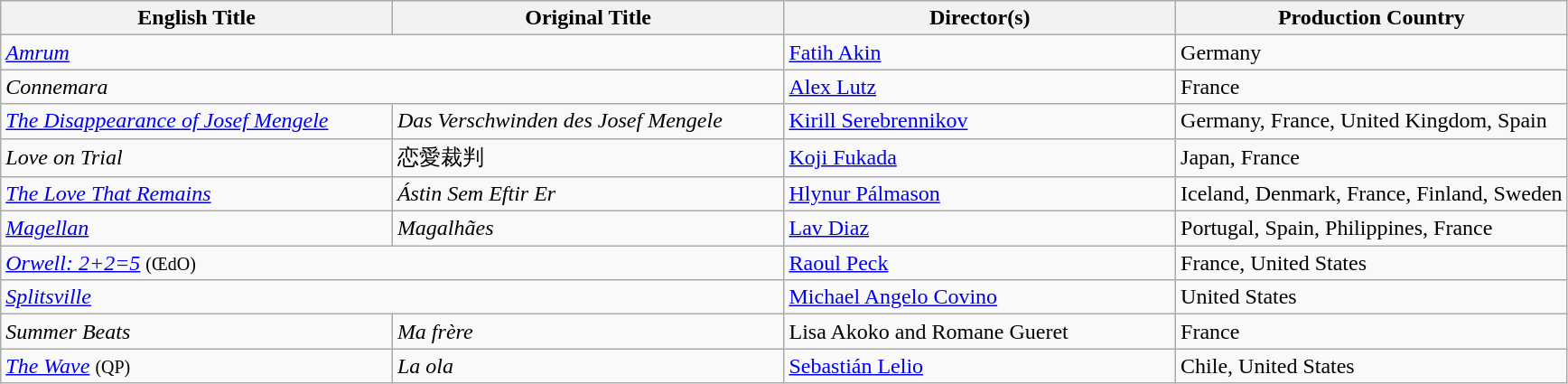<table class="wikitable">
<tr>
<th scope="col" style="width:25%;">English Title</th>
<th scope="col" style="width:25%;">Original Title</th>
<th scope="col" style="width:25%;">Director(s)</th>
<th scope="col" style="width:25%;">Production Country</th>
</tr>
<tr>
<td colspan="2"><em><a href='#'>Amrum</a></em></td>
<td><a href='#'>Fatih Akin</a></td>
<td>Germany</td>
</tr>
<tr>
<td colspan="2"><em>Connemara</em></td>
<td><a href='#'>Alex Lutz</a></td>
<td>France</td>
</tr>
<tr>
<td><em><a href='#'>The Disappearance of Josef Mengele</a></em></td>
<td><em>Das Verschwinden des Josef Mengele</em></td>
<td><a href='#'>Kirill Serebrennikov</a></td>
<td>Germany, France, United Kingdom, Spain</td>
</tr>
<tr>
<td><em>Love on Trial</em></td>
<td>恋愛裁判</td>
<td><a href='#'>Koji Fukada</a></td>
<td>Japan, France</td>
</tr>
<tr>
<td><em><a href='#'>The Love That Remains</a></em></td>
<td><em>Ástin Sem Eftir Er</em></td>
<td><a href='#'>Hlynur Pálmason</a></td>
<td>Iceland, Denmark, France, Finland, Sweden</td>
</tr>
<tr>
<td><em><a href='#'>Magellan</a></em></td>
<td><em>Magalhães</em></td>
<td><a href='#'>Lav Diaz</a></td>
<td>Portugal, Spain, Philippines, France</td>
</tr>
<tr>
<td colspan="2"><em><a href='#'>Orwell: 2+2=5</a></em> <small>(ŒdO)</small></td>
<td><a href='#'>Raoul Peck</a></td>
<td>France, United States</td>
</tr>
<tr>
<td colspan="2"><em><a href='#'>Splitsville</a></em></td>
<td><a href='#'>Michael Angelo Covino</a></td>
<td>United States</td>
</tr>
<tr>
<td><em>Summer Beats</em></td>
<td><em>Ma frère</em></td>
<td>Lisa Akoko and Romane Gueret</td>
<td>France</td>
</tr>
<tr>
<td><em><a href='#'>The Wave</a></em> <small>(QP)</small></td>
<td><em>La ola</em></td>
<td><a href='#'>Sebastián Lelio</a></td>
<td>Chile, United States</td>
</tr>
</table>
